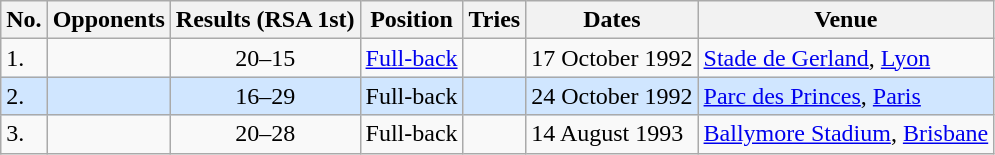<table class="wikitable unsortable">
<tr>
<th>No.</th>
<th>Opponents</th>
<th>Results (RSA 1st)</th>
<th>Position</th>
<th>Tries</th>
<th>Dates</th>
<th>Venue</th>
</tr>
<tr>
<td>1.</td>
<td></td>
<td align="center">20–15</td>
<td><a href='#'>Full-back</a></td>
<td></td>
<td>17 October 1992</td>
<td><a href='#'>Stade de Gerland</a>, <a href='#'>Lyon</a></td>
</tr>
<tr style="background: #D0E6FF;">
<td>2.</td>
<td></td>
<td align="center">16–29</td>
<td>Full-back</td>
<td></td>
<td>24 October 1992</td>
<td><a href='#'>Parc des Princes</a>, <a href='#'>Paris</a></td>
</tr>
<tr>
<td>3.</td>
<td></td>
<td align="center">20–28</td>
<td>Full-back</td>
<td></td>
<td>14 August 1993</td>
<td><a href='#'>Ballymore Stadium</a>, <a href='#'>Brisbane</a></td>
</tr>
</table>
